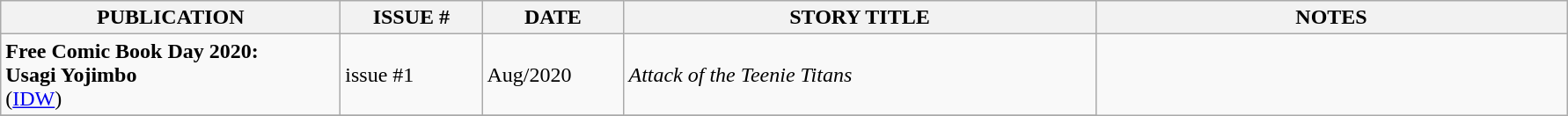<table class="wikitable">
<tr>
<th width="250"><strong>PUBLICATION</strong></th>
<th width="100"><strong>ISSUE #</strong></th>
<th width="100"><strong>DATE</strong></th>
<th width="350"><strong>STORY TITLE</strong></th>
<th width="350"><strong>NOTES</strong></th>
</tr>
<tr>
<td rowspan=1><strong>Free Comic Book Day 2020: <br>Usagi Yojimbo</strong><br>(<a href='#'>IDW</a>)</td>
<td>issue #1</td>
<td>Aug/2020</td>
<td><em>Attack of the Teenie Titans</em></td>
</tr>
<tr>
</tr>
</table>
